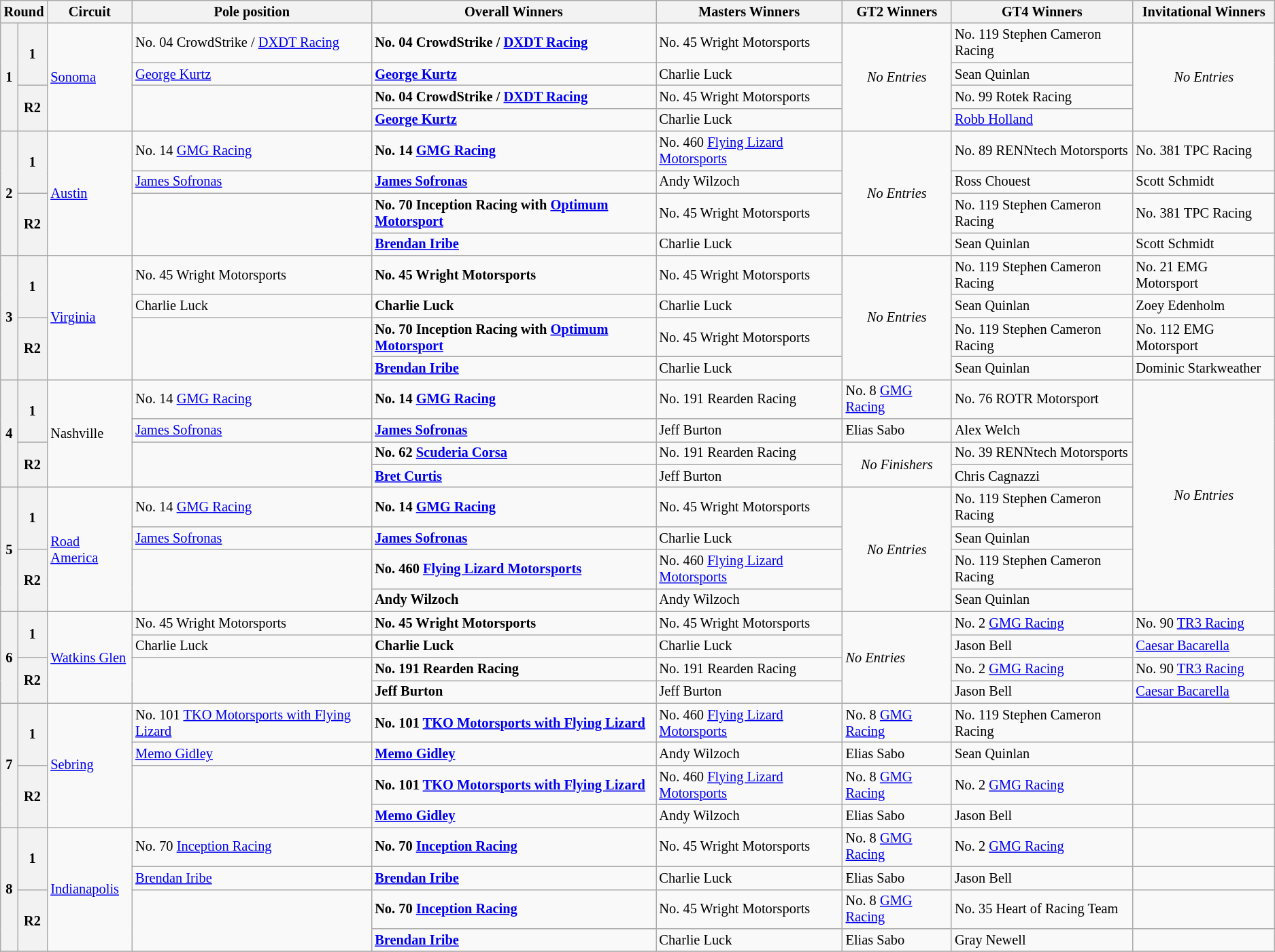<table class="wikitable" style="font-size:85%;">
<tr>
<th colspan=2>Round</th>
<th>Circuit</th>
<th>Pole position</th>
<th>Overall Winners</th>
<th>Masters Winners</th>
<th>GT2 Winners</th>
<th>GT4 Winners</th>
<th>Invitational Winners</th>
</tr>
<tr>
<th rowspan=4>1</th>
<th rowspan=2>1</th>
<td rowspan=4> <a href='#'>Sonoma</a></td>
<td> No. 04 CrowdStrike / <a href='#'>DXDT Racing</a></td>
<td> <strong>No. 04 CrowdStrike / <a href='#'>DXDT Racing</a></strong></td>
<td> No. 45 Wright Motorsports</td>
<td rowspan=4 align=center><em>No Entries</em></td>
<td> No. 119 Stephen Cameron Racing</td>
<td rowspan=4 align=center><em>No Entries</em></td>
</tr>
<tr>
<td> <a href='#'>George Kurtz</a></td>
<td> <strong><a href='#'>George Kurtz</a></strong></td>
<td> Charlie Luck</td>
<td> Sean Quinlan</td>
</tr>
<tr>
<th rowspan=2>R2</th>
<td rowspan=2></td>
<td> <strong>No. 04 CrowdStrike / <a href='#'>DXDT Racing</a></strong></td>
<td> No. 45 Wright Motorsports</td>
<td> No. 99 Rotek Racing</td>
</tr>
<tr>
<td> <strong><a href='#'>George Kurtz</a></strong></td>
<td> Charlie Luck</td>
<td> <a href='#'>Robb Holland</a></td>
</tr>
<tr>
<th rowspan=4>2</th>
<th rowspan=2>1</th>
<td rowspan=4> <a href='#'>Austin</a></td>
<td> No. 14 <a href='#'>GMG Racing</a></td>
<td><strong> No. 14 <a href='#'>GMG Racing</a></strong></td>
<td> No. 460 <a href='#'>Flying Lizard Motorsports</a></td>
<td rowspan=4 align=center><em>No Entries</em></td>
<td> No. 89 RENNtech Motorsports</td>
<td> No. 381 TPC Racing</td>
</tr>
<tr>
<td> <a href='#'>James Sofronas</a></td>
<td><strong> <a href='#'>James Sofronas</a></strong></td>
<td> Andy Wilzoch</td>
<td> Ross Chouest</td>
<td> Scott Schmidt</td>
</tr>
<tr>
<th rowspan=2>R2</th>
<td rowspan=2></td>
<td><strong> No. 70 Inception Racing with <a href='#'>Optimum Motorsport</a></strong></td>
<td> No. 45 Wright Motorsports</td>
<td> No. 119 Stephen Cameron Racing</td>
<td> No. 381 TPC Racing</td>
</tr>
<tr>
<td><strong> <a href='#'>Brendan Iribe</a></strong></td>
<td> Charlie Luck</td>
<td> Sean Quinlan</td>
<td> Scott Schmidt</td>
</tr>
<tr>
<th rowspan=4>3</th>
<th rowspan=2>1</th>
<td rowspan=4> <a href='#'>Virginia</a></td>
<td> No. 45 Wright Motorsports</td>
<td><strong> No. 45 Wright Motorsports</strong></td>
<td> No. 45 Wright Motorsports</td>
<td rowspan=4 align=center><em>No Entries</em></td>
<td> No. 119 Stephen Cameron Racing</td>
<td> No. 21 EMG Motorsport</td>
</tr>
<tr>
<td> Charlie Luck</td>
<td><strong> Charlie Luck</strong></td>
<td> Charlie Luck</td>
<td> Sean Quinlan</td>
<td> Zoey Edenholm</td>
</tr>
<tr>
<th rowspan=2>R2</th>
<td rowspan=2></td>
<td><strong> No. 70 Inception Racing with <a href='#'>Optimum Motorsport</a></strong></td>
<td> No. 45 Wright Motorsports</td>
<td> No. 119 Stephen Cameron Racing</td>
<td> No. 112 EMG Motorsport</td>
</tr>
<tr>
<td><strong> <a href='#'>Brendan Iribe</a></strong></td>
<td> Charlie Luck</td>
<td> Sean Quinlan</td>
<td> Dominic Starkweather</td>
</tr>
<tr>
<th rowspan=4>4</th>
<th rowspan=2>1</th>
<td rowspan=4> Nashville</td>
<td> No. 14 <a href='#'>GMG Racing</a></td>
<td><strong> No. 14 <a href='#'>GMG Racing</a></strong></td>
<td> No. 191 Rearden Racing</td>
<td> No. 8 <a href='#'>GMG Racing</a></td>
<td> No. 76 ROTR Motorsport</td>
<td rowspan=8 align=center><em>No Entries</em></td>
</tr>
<tr>
<td> <a href='#'>James Sofronas</a></td>
<td><strong> <a href='#'>James Sofronas</a></strong></td>
<td> Jeff Burton</td>
<td> Elias Sabo</td>
<td> Alex Welch</td>
</tr>
<tr>
<th rowspan=2>R2</th>
<td rowspan=2></td>
<td><strong> No. 62 <a href='#'>Scuderia Corsa</a></strong></td>
<td> No. 191 Rearden Racing</td>
<td rowspan=2 align=center><em>No Finishers</em></td>
<td> No. 39 RENNtech Motorsports</td>
</tr>
<tr>
<td><strong> <a href='#'>Bret Curtis</a></strong></td>
<td> Jeff Burton</td>
<td> Chris Cagnazzi</td>
</tr>
<tr>
<th rowspan=4>5</th>
<th rowspan=2>1</th>
<td rowspan=4> <a href='#'>Road America</a></td>
<td> No. 14 <a href='#'>GMG Racing</a></td>
<td><strong> No. 14 <a href='#'>GMG Racing</a></strong></td>
<td> No. 45 Wright Motorsports</td>
<td rowspan=4 align=center><em>No Entries</em></td>
<td> No. 119 Stephen Cameron Racing</td>
</tr>
<tr>
<td> <a href='#'>James Sofronas</a></td>
<td><strong> <a href='#'>James Sofronas</a></strong></td>
<td> Charlie Luck</td>
<td> Sean Quinlan</td>
</tr>
<tr>
<th rowspan=2>R2</th>
<td rowspan=2></td>
<td><strong> No. 460 <a href='#'>Flying Lizard Motorsports</a></strong></td>
<td> No. 460 <a href='#'>Flying Lizard Motorsports</a></td>
<td> No. 119 Stephen Cameron Racing</td>
</tr>
<tr>
<td><strong> Andy Wilzoch</strong></td>
<td> Andy Wilzoch</td>
<td> Sean Quinlan</td>
</tr>
<tr>
<th rowspan=4>6</th>
<th rowspan=2>1</th>
<td rowspan=4> <a href='#'>Watkins Glen</a></td>
<td> No. 45 Wright Motorsports</td>
<td><strong> No. 45 Wright Motorsports</strong></td>
<td> No. 45 Wright Motorsports</td>
<td rowspan="4"><em>No Entries</em></td>
<td> No. 2 <a href='#'>GMG Racing</a></td>
<td> No. 90 <a href='#'>TR3 Racing</a></td>
</tr>
<tr>
<td> Charlie Luck</td>
<td><strong> Charlie Luck</strong></td>
<td> Charlie Luck</td>
<td> Jason Bell</td>
<td> <a href='#'>Caesar Bacarella</a></td>
</tr>
<tr>
<th rowspan=2>R2</th>
<td rowspan=2></td>
<td><strong> No. 191 Rearden Racing</strong></td>
<td><strong></strong> No. 191 Rearden Racing</td>
<td> No. 2 <a href='#'>GMG Racing</a></td>
<td> No. 90 <a href='#'>TR3 Racing</a></td>
</tr>
<tr>
<td><strong> Jeff Burton</strong></td>
<td><strong></strong> Jeff Burton</td>
<td> Jason Bell</td>
<td> <a href='#'>Caesar Bacarella</a></td>
</tr>
<tr>
<th rowspan=4>7</th>
<th rowspan=2>1</th>
<td rowspan=4> <a href='#'>Sebring</a></td>
<td> No. 101 <a href='#'>TKO Motorsports with Flying Lizard</a></td>
<td><strong> No. 101 <a href='#'>TKO Motorsports with Flying Lizard</a></strong></td>
<td> No. 460 <a href='#'>Flying Lizard Motorsports</a></td>
<td> No. 8 <a href='#'>GMG Racing</a></td>
<td> No. 119 Stephen Cameron Racing</td>
<td></td>
</tr>
<tr>
<td> <a href='#'>Memo Gidley</a></td>
<td><strong> <a href='#'>Memo Gidley</a></strong></td>
<td> Andy Wilzoch</td>
<td> Elias Sabo</td>
<td> Sean Quinlan</td>
<td></td>
</tr>
<tr>
<th rowspan=2>R2</th>
<td rowspan=2></td>
<td><strong> No. 101 <a href='#'>TKO Motorsports with Flying Lizard</a></strong></td>
<td> No. 460 <a href='#'>Flying Lizard Motorsports</a></td>
<td> No. 8 <a href='#'>GMG Racing</a></td>
<td> No. 2 <a href='#'>GMG Racing</a></td>
<td></td>
</tr>
<tr>
<td><strong> <a href='#'>Memo Gidley</a></strong></td>
<td> Andy Wilzoch</td>
<td> Elias Sabo</td>
<td> Jason Bell</td>
<td></td>
</tr>
<tr>
<th rowspan=4>8</th>
<th rowspan=2>1</th>
<td rowspan=4> <a href='#'>Indianapolis</a></td>
<td> No. 70 <a href='#'>Inception Racing</a></td>
<td><strong> No. 70 <a href='#'>Inception Racing</a></strong></td>
<td> No. 45 Wright Motorsports</td>
<td> No. 8 <a href='#'>GMG Racing</a></td>
<td> No. 2 <a href='#'>GMG Racing</a></td>
<td></td>
</tr>
<tr>
<td> <a href='#'>Brendan Iribe</a></td>
<td><strong> <a href='#'>Brendan Iribe</a></strong></td>
<td> Charlie Luck</td>
<td> Elias Sabo</td>
<td> Jason Bell</td>
<td></td>
</tr>
<tr>
<th rowspan=2>R2</th>
<td rowspan=2></td>
<td><strong> No. 70 <a href='#'>Inception Racing</a></strong></td>
<td> No. 45 Wright Motorsports</td>
<td> No. 8 <a href='#'>GMG Racing</a></td>
<td> No. 35 Heart of Racing Team</td>
<td></td>
</tr>
<tr>
<td><strong> <a href='#'>Brendan Iribe</a></strong></td>
<td> Charlie Luck</td>
<td> Elias Sabo</td>
<td> Gray Newell</td>
<td></td>
</tr>
<tr>
</tr>
</table>
